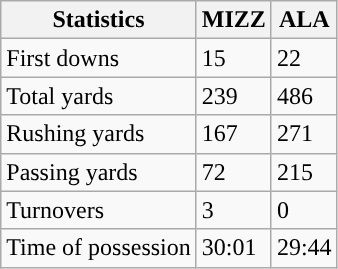<table class="wikitable" style="float: left;">
<tr>
<th>Statistics</th>
<th>MIZZ</th>
<th>ALA</th>
</tr>
<tr>
<td>First downs</td>
<td>15</td>
<td>22</td>
</tr>
<tr>
<td>Total yards</td>
<td>239</td>
<td>486</td>
</tr>
<tr>
<td>Rushing yards</td>
<td>167</td>
<td>271</td>
</tr>
<tr>
<td>Passing yards</td>
<td>72</td>
<td>215</td>
</tr>
<tr>
<td>Turnovers</td>
<td>3</td>
<td>0</td>
</tr>
<tr>
<td>Time of possession</td>
<td>30:01</td>
<td>29:44</td>
</tr>
</table>
